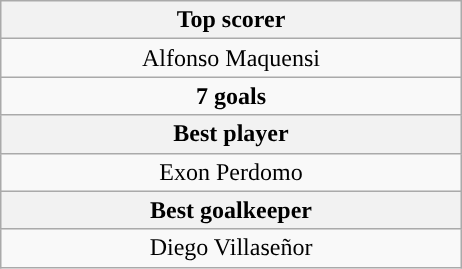<table class="wikitable" style="margin: 1em auto 1em auto;">
<tr>
<th width=300>Top scorer</th>
</tr>
<tr align=center style="background:">
<td style="text-align:center;"> Alfonso Maquensi</td>
</tr>
<tr>
<td style="text-align:center;"><strong>7 goals</strong></td>
</tr>
<tr>
<th>Best player</th>
</tr>
<tr>
<td style="text-align:center;"> Exon Perdomo</td>
</tr>
<tr>
<th>Best goalkeeper</th>
</tr>
<tr>
<td style="text-align:center;"> Diego Villaseñor</td>
</tr>
</table>
